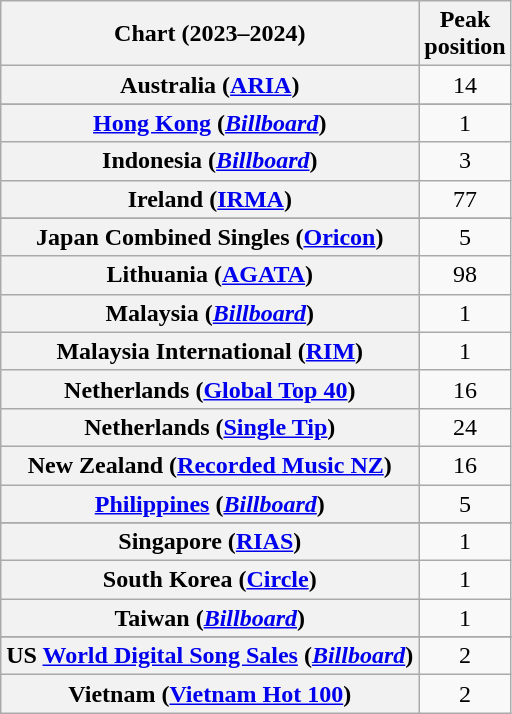<table class="wikitable sortable plainrowheaders" style="text-align:center">
<tr>
<th scope="col">Chart (2023–2024)</th>
<th scope="col">Peak<br>position</th>
</tr>
<tr>
<th scope="row">Australia (<a href='#'>ARIA</a>)</th>
<td>14</td>
</tr>
<tr>
</tr>
<tr>
</tr>
<tr>
<th scope="row"><a href='#'>Hong Kong</a> (<em><a href='#'>Billboard</a></em>)</th>
<td>1</td>
</tr>
<tr>
<th scope="row">Indonesia (<em><a href='#'>Billboard</a></em>)</th>
<td>3</td>
</tr>
<tr>
<th scope="row">Ireland (<a href='#'>IRMA</a>)</th>
<td>77</td>
</tr>
<tr>
</tr>
<tr>
<th scope="row">Japan Combined Singles (<a href='#'>Oricon</a>)</th>
<td>5</td>
</tr>
<tr>
<th scope="row">Lithuania (<a href='#'>AGATA</a>)</th>
<td>98</td>
</tr>
<tr>
<th scope="row">Malaysia (<em><a href='#'>Billboard</a></em>)</th>
<td>1</td>
</tr>
<tr>
<th scope="row">Malaysia International (<a href='#'>RIM</a>)</th>
<td>1</td>
</tr>
<tr>
<th scope="row">Netherlands (<a href='#'>Global Top 40</a>)</th>
<td>16</td>
</tr>
<tr>
<th scope="row">Netherlands (<a href='#'>Single Tip</a>)</th>
<td>24</td>
</tr>
<tr>
<th scope="row">New Zealand (<a href='#'>Recorded Music NZ</a>)</th>
<td>16</td>
</tr>
<tr>
<th scope="row"><a href='#'>Philippines</a> (<em><a href='#'>Billboard</a></em>)</th>
<td>5</td>
</tr>
<tr>
</tr>
<tr>
<th scope="row">Singapore (<a href='#'>RIAS</a>)</th>
<td>1</td>
</tr>
<tr>
<th scope="row">South Korea (<a href='#'>Circle</a>)</th>
<td>1</td>
</tr>
<tr>
<th scope="row">Taiwan (<em><a href='#'>Billboard</a></em>)</th>
<td>1</td>
</tr>
<tr>
</tr>
<tr>
</tr>
<tr>
</tr>
<tr>
</tr>
<tr>
<th scope="row">US <a href='#'>World Digital Song Sales</a> (<em><a href='#'>Billboard</a></em>)</th>
<td>2</td>
</tr>
<tr>
<th scope="row">Vietnam (<a href='#'>Vietnam Hot 100</a>)</th>
<td>2</td>
</tr>
</table>
